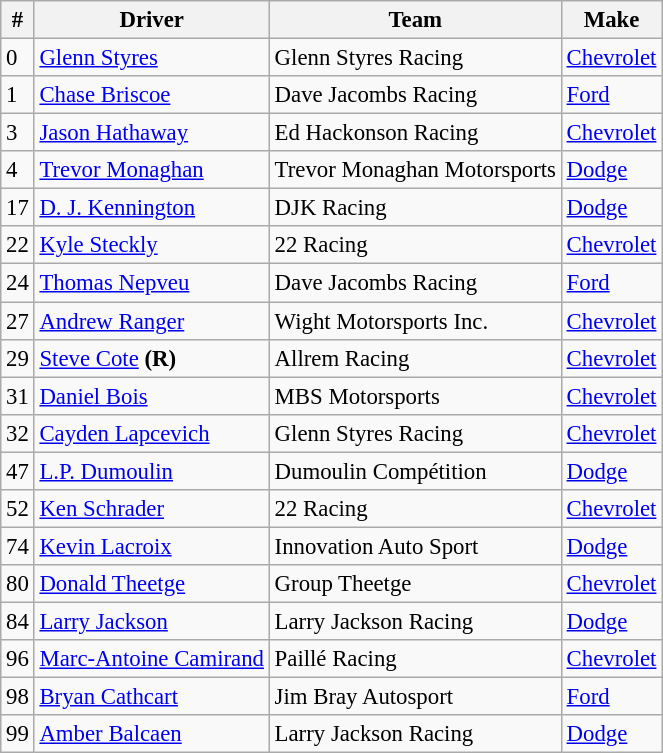<table class="wikitable" style="font-size: 95%;">
<tr>
<th>#</th>
<th>Driver</th>
<th>Team</th>
<th>Make</th>
</tr>
<tr>
<td>0</td>
<td><a href='#'>Glenn Styres</a></td>
<td>Glenn Styres Racing</td>
<td><a href='#'>Chevrolet</a></td>
</tr>
<tr>
<td>1</td>
<td><a href='#'>Chase Briscoe</a></td>
<td>Dave Jacombs Racing</td>
<td><a href='#'>Ford</a></td>
</tr>
<tr>
<td>3</td>
<td><a href='#'>Jason Hathaway</a></td>
<td>Ed Hackonson Racing</td>
<td><a href='#'>Chevrolet</a></td>
</tr>
<tr>
<td>4</td>
<td><a href='#'>Trevor Monaghan</a></td>
<td>Trevor Monaghan Motorsports</td>
<td><a href='#'>Dodge</a></td>
</tr>
<tr>
<td>17</td>
<td><a href='#'>D. J. Kennington</a></td>
<td>DJK Racing</td>
<td><a href='#'>Dodge</a></td>
</tr>
<tr>
<td>22</td>
<td><a href='#'>Kyle Steckly</a></td>
<td>22 Racing</td>
<td><a href='#'>Chevrolet</a></td>
</tr>
<tr>
<td>24</td>
<td><a href='#'>Thomas Nepveu</a></td>
<td>Dave Jacombs Racing</td>
<td><a href='#'>Ford</a></td>
</tr>
<tr>
<td>27</td>
<td><a href='#'>Andrew Ranger</a></td>
<td>Wight Motorsports Inc.</td>
<td><a href='#'>Chevrolet</a></td>
</tr>
<tr>
<td>29</td>
<td><a href='#'>Steve Cote</a> <strong>(R)</strong></td>
<td>Allrem Racing</td>
<td><a href='#'>Chevrolet</a></td>
</tr>
<tr>
<td>31</td>
<td><a href='#'>Daniel Bois</a></td>
<td>MBS Motorsports</td>
<td><a href='#'>Chevrolet</a></td>
</tr>
<tr>
<td>32</td>
<td><a href='#'>Cayden Lapcevich</a></td>
<td>Glenn Styres Racing</td>
<td><a href='#'>Chevrolet</a></td>
</tr>
<tr>
<td>47</td>
<td><a href='#'>L.P. Dumoulin</a></td>
<td>Dumoulin Compétition</td>
<td><a href='#'>Dodge</a></td>
</tr>
<tr>
<td>52</td>
<td><a href='#'>Ken Schrader</a></td>
<td>22 Racing</td>
<td><a href='#'>Chevrolet</a></td>
</tr>
<tr>
<td>74</td>
<td><a href='#'>Kevin Lacroix</a></td>
<td>Innovation Auto Sport</td>
<td><a href='#'>Dodge</a></td>
</tr>
<tr>
<td>80</td>
<td><a href='#'>Donald Theetge</a></td>
<td>Group Theetge</td>
<td><a href='#'>Chevrolet</a></td>
</tr>
<tr>
<td>84</td>
<td><a href='#'>Larry Jackson</a></td>
<td>Larry Jackson Racing</td>
<td><a href='#'>Dodge</a></td>
</tr>
<tr>
<td>96</td>
<td><a href='#'>Marc-Antoine Camirand</a></td>
<td>Paillé Racing</td>
<td><a href='#'>Chevrolet</a></td>
</tr>
<tr>
<td>98</td>
<td><a href='#'>Bryan Cathcart</a></td>
<td>Jim Bray Autosport</td>
<td><a href='#'>Ford</a></td>
</tr>
<tr>
<td>99</td>
<td><a href='#'>Amber Balcaen</a></td>
<td>Larry Jackson Racing</td>
<td><a href='#'>Dodge</a></td>
</tr>
</table>
